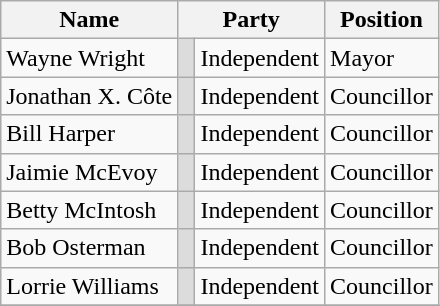<table class="wikitable sortable">
<tr>
<th>Name</th>
<th colspan="2">Party</th>
<th>Position</th>
</tr>
<tr>
<td data-sort-value="Wright, Wayne">Wayne Wright</td>
<td style="background:gainsboro;"> </td>
<td>Independent</td>
<td>Mayor</td>
</tr>
<tr>
<td data-sort-value="Côte, Jonathan">Jonathan X. Côte</td>
<td style="background:gainsboro;"> </td>
<td>Independent</td>
<td>Councillor</td>
</tr>
<tr>
<td data-sort-value="Harper, Bill">Bill Harper</td>
<td style="background:gainsboro;"> </td>
<td>Independent</td>
<td>Councillor</td>
</tr>
<tr>
<td data-sort-value="McEvoy, Jaimie">Jaimie McEvoy</td>
<td style="background:gainsboro;"> </td>
<td>Independent</td>
<td>Councillor</td>
</tr>
<tr>
<td data-sort-value="McIntosh, Betty">Betty McIntosh</td>
<td style="background:gainsboro;"> </td>
<td>Independent</td>
<td>Councillor</td>
</tr>
<tr>
<td data-sort-value="Osterman, Bob">Bob Osterman</td>
<td style="background:gainsboro;"> </td>
<td>Independent</td>
<td>Councillor</td>
</tr>
<tr>
<td data-sort-value="Williams, Lorrie">Lorrie Williams</td>
<td style="background:gainsboro;"> </td>
<td>Independent</td>
<td>Councillor</td>
</tr>
<tr>
</tr>
</table>
